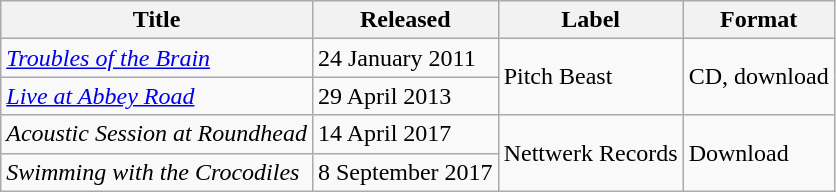<table class="wikitable">
<tr>
<th>Title</th>
<th>Released</th>
<th>Label</th>
<th>Format</th>
</tr>
<tr>
<td><em><a href='#'>Troubles of the Brain</a></em></td>
<td>24 January 2011</td>
<td rowspan="2">Pitch Beast</td>
<td rowspan="2">CD, download</td>
</tr>
<tr>
<td><em><a href='#'>Live at Abbey Road</a></em></td>
<td>29 April 2013</td>
</tr>
<tr>
<td><em>Acoustic Session at Roundhead</em></td>
<td>14 April 2017</td>
<td rowspan="2">Nettwerk Records</td>
<td rowspan="2">Download</td>
</tr>
<tr>
<td><em>Swimming with the Crocodiles</em></td>
<td>8 September 2017</td>
</tr>
</table>
